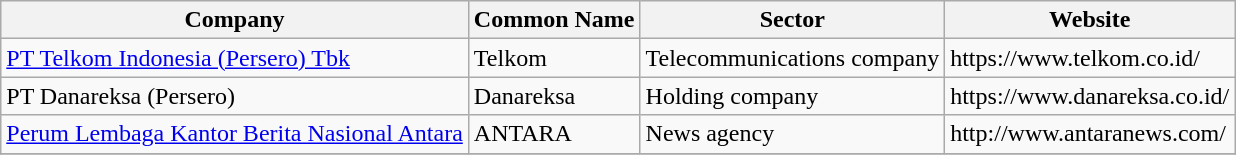<table class="wikitable sortable">
<tr>
<th>Company</th>
<th>Common Name</th>
<th>Sector</th>
<th>Website</th>
</tr>
<tr>
<td><a href='#'>PT Telkom Indonesia (Persero) Tbk</a></td>
<td>Telkom</td>
<td>Telecommunications company</td>
<td>https://www.telkom.co.id/</td>
</tr>
<tr>
<td>PT Danareksa (Persero)</td>
<td>Danareksa</td>
<td>Holding company</td>
<td>https://www.danareksa.co.id/</td>
</tr>
<tr>
<td><a href='#'>Perum Lembaga Kantor Berita Nasional Antara</a></td>
<td>ANTARA</td>
<td>News agency</td>
<td>http://www.antaranews.com/</td>
</tr>
<tr>
</tr>
</table>
